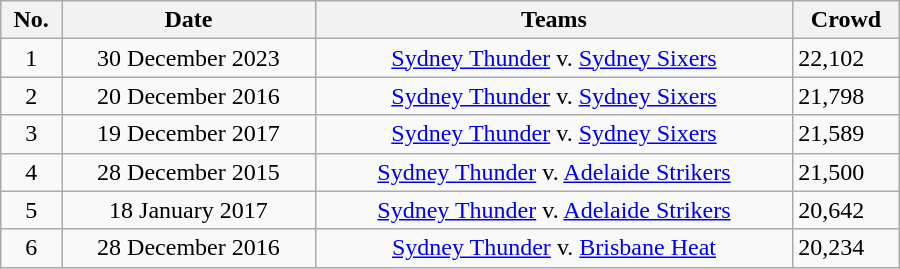<table class="wikitable sortable" style="width:600px;">
<tr>
<th>No.</th>
<th>Date</th>
<th>Teams</th>
<th>Crowd</th>
</tr>
<tr>
<td align=center>1</td>
<td align=center>30 December 2023</td>
<td align=center><a href='#'>Sydney Thunder</a> v. <a href='#'>Sydney Sixers</a></td>
<td>22,102</td>
</tr>
<tr>
<td align=center>2</td>
<td align=center>20 December 2016</td>
<td align=center><a href='#'>Sydney Thunder</a> v. <a href='#'>Sydney Sixers</a></td>
<td>21,798</td>
</tr>
<tr>
<td align=center>3</td>
<td align=center>19 December 2017</td>
<td align=center><a href='#'>Sydney Thunder</a> v. <a href='#'>Sydney Sixers</a></td>
<td>21,589</td>
</tr>
<tr>
<td align=center>4</td>
<td align=center>28 December 2015</td>
<td align=center><a href='#'>Sydney Thunder</a> v. <a href='#'>Adelaide Strikers</a></td>
<td>21,500</td>
</tr>
<tr>
<td align=center>5</td>
<td align=center>18 January 2017</td>
<td align=center><a href='#'>Sydney Thunder</a> v. <a href='#'>Adelaide Strikers</a></td>
<td>20,642</td>
</tr>
<tr>
<td align=center>6</td>
<td align=center>28 December 2016</td>
<td align=center><a href='#'>Sydney Thunder</a> v. <a href='#'>Brisbane Heat</a></td>
<td>20,234</td>
</tr>
</table>
